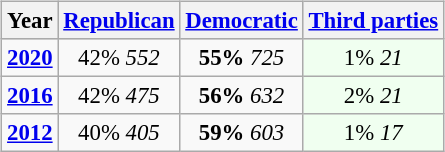<table class="wikitable" style="float:right; font-size:95%;">
<tr bgcolor=lightgrey>
<th>Year</th>
<th><a href='#'>Republican</a></th>
<th><a href='#'>Democratic</a></th>
<th><a href='#'>Third parties</a></th>
</tr>
<tr>
<td><strong><a href='#'>2020</a></strong></td>
<td style="text-align:center;" >42% <em>552</em></td>
<td style="text-align:center;" ><strong>55%</strong> <em>725</em></td>
<td style="text-align:center; background:honeyDew;">1% <em>21</em></td>
</tr>
<tr>
<td><strong><a href='#'>2016</a></strong></td>
<td style="text-align:center;" >42% <em>475</em></td>
<td style="text-align:center;" ><strong>56%</strong> <em>632</em></td>
<td style="text-align:center; background:honeyDew;">2% <em>21</em></td>
</tr>
<tr>
<td><strong><a href='#'>2012</a></strong></td>
<td style="text-align:center;" >40% <em>405</em></td>
<td style="text-align:center;" ><strong>59%</strong> <em>603</em></td>
<td style="text-align:center; background:honeyDew;">1% <em>17</em></td>
</tr>
</table>
